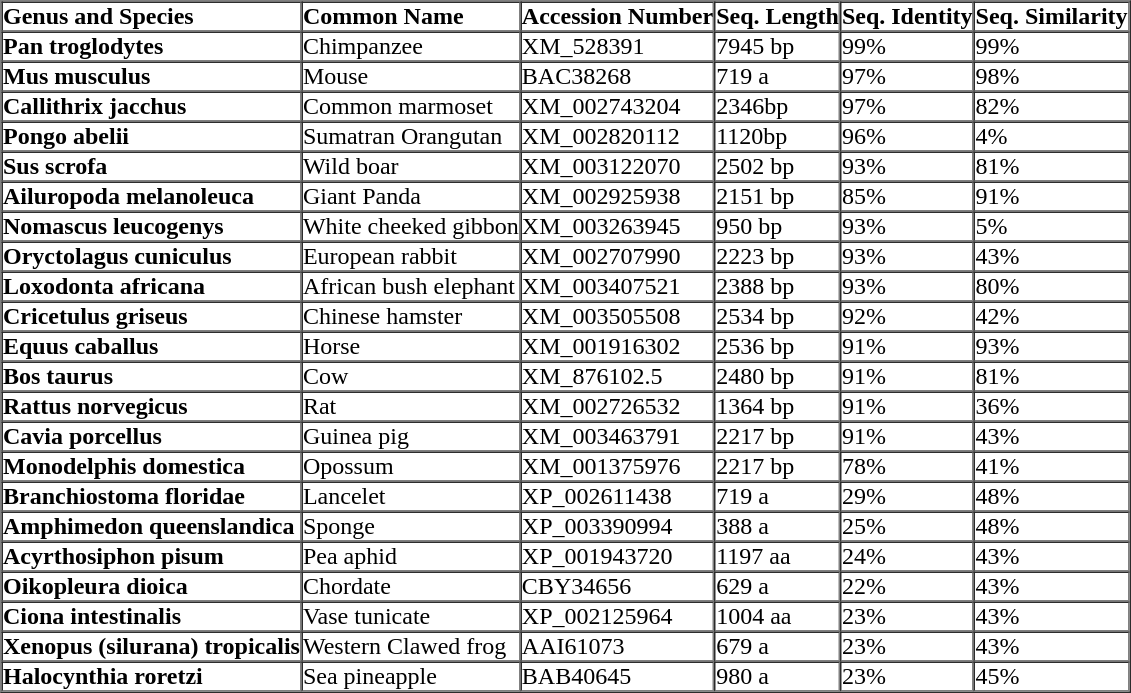<table border="1" cellspacing="0" cellpadding="0">
<tr>
<td nowrap="" valign="top"><strong>Genus and Species</strong></td>
<td nowrap="" valign="top"><strong>Common Name</strong></td>
<td nowrap="" valign="top"><strong>Accession Number</strong></td>
<td nowrap="" valign="top"><strong>Seq. Length</strong></td>
<td nowrap="" valign="top"><strong>Seq. Identity</strong></td>
<td nowrap="" valign="top"><strong>Seq. Similarity</strong></td>
</tr>
<tr>
<td nowrap="" valign="top"><strong>Pan troglodytes</strong></td>
<td nowrap="" valign="top">Chimpanzee</td>
<td nowrap="" valign="top">XM_528391</td>
<td nowrap="" valign="top">7945 bp</td>
<td nowrap="" valign="top">99%</td>
<td nowrap="" valign="top">99%</td>
</tr>
<tr>
<td nowrap="" valign="top"><strong>Mus musculus</strong></td>
<td nowrap="" valign="top">Mouse</td>
<td nowrap="" valign="top">BAC38268</td>
<td nowrap="" valign="top">719 a</td>
<td nowrap="" valign="top">97%</td>
<td nowrap="" valign="top">98%</td>
</tr>
<tr>
<td nowrap="" valign="top"><strong>Callithrix jacchus </strong></td>
<td nowrap="" valign="top">Common marmoset</td>
<td nowrap="" valign="top">XM_002743204</td>
<td nowrap="" valign="top">2346bp</td>
<td nowrap="" valign="top">97%</td>
<td nowrap="" valign="top">82%</td>
</tr>
<tr>
<td nowrap="" valign="top"><strong>Pongo abelii</strong></td>
<td nowrap="" valign="top">Sumatran Orangutan</td>
<td nowrap="" valign="top">XM_002820112</td>
<td nowrap="" valign="top">1120bp</td>
<td nowrap="" valign="top">96%</td>
<td nowrap="" valign="top">4%</td>
</tr>
<tr>
<td nowrap="" valign="top"><strong>Sus scrofa</strong></td>
<td nowrap="" valign="top">Wild boar</td>
<td nowrap="" valign="top">XM_003122070</td>
<td nowrap="" valign="top">2502 bp</td>
<td nowrap="" valign="top">93%</td>
<td nowrap="" valign="top">81%</td>
</tr>
<tr>
<td nowrap="" valign="top"><strong>Ailuropoda melanoleuca</strong></td>
<td nowrap="" valign="top">Giant Panda</td>
<td nowrap="" valign="top">XM_002925938</td>
<td nowrap="" valign="top">2151 bp</td>
<td nowrap="" valign="top">85%</td>
<td nowrap="" valign="top">91%</td>
</tr>
<tr>
<td nowrap="" valign="top"><strong>Nomascus leucogenys</strong></td>
<td nowrap="" valign="top">White cheeked gibbon</td>
<td nowrap="" valign="top">XM_003263945</td>
<td nowrap="" valign="top">950 bp</td>
<td nowrap="" valign="top">93%</td>
<td nowrap="" valign="top">5%</td>
</tr>
<tr>
<td nowrap="" valign="top"><strong>Oryctolagus cuniculus</strong></td>
<td nowrap="" valign="top">European rabbit</td>
<td nowrap="" valign="top">XM_002707990</td>
<td nowrap="" valign="top">2223 bp</td>
<td nowrap="" valign="top">93%</td>
<td nowrap="" valign="top">43%</td>
</tr>
<tr>
<td nowrap="" valign="top"><strong>Loxodonta africana </strong></td>
<td nowrap="" valign="top">African bush elephant</td>
<td nowrap="" valign="top">XM_003407521</td>
<td nowrap="" valign="top">2388 bp</td>
<td nowrap="" valign="top">93%</td>
<td nowrap="" valign="top">80%</td>
</tr>
<tr>
<td nowrap="" valign="top"><strong>Cricetulus griseus </strong></td>
<td nowrap="" valign="top">Chinese hamster</td>
<td nowrap="" valign="top">XM_003505508</td>
<td nowrap="" valign="top">2534 bp</td>
<td nowrap="" valign="top">92%</td>
<td nowrap="" valign="top">42%</td>
</tr>
<tr>
<td nowrap="" valign="top"><strong>Equus caballus</strong></td>
<td nowrap="" valign="top">Horse</td>
<td nowrap="" valign="top">XM_001916302</td>
<td nowrap="" valign="top">2536 bp</td>
<td nowrap="" valign="top">91%</td>
<td nowrap="" valign="top">93%</td>
</tr>
<tr>
<td nowrap="" valign="top"><strong>Bos taurus</strong></td>
<td nowrap="" valign="top">Cow</td>
<td nowrap="" valign="top">XM_876102.5</td>
<td nowrap="" valign="top">2480 bp</td>
<td nowrap="" valign="top">91%</td>
<td nowrap="" valign="top">81%</td>
</tr>
<tr>
<td nowrap="" valign="top"><strong>Rattus norvegicus</strong></td>
<td nowrap="" valign="top">Rat</td>
<td nowrap="" valign="top">XM_002726532</td>
<td nowrap="" valign="top">1364 bp</td>
<td nowrap="" valign="top">91%</td>
<td nowrap="" valign="top">36%</td>
</tr>
<tr>
<td nowrap="" valign="top"><strong>Cavia porcellus</strong></td>
<td nowrap="" valign="top">Guinea pig</td>
<td nowrap="" valign="top">XM_003463791</td>
<td nowrap="" valign="top">2217 bp</td>
<td nowrap="" valign="top">91%</td>
<td nowrap="" valign="top">43%</td>
</tr>
<tr>
<td nowrap="" valign="top"><strong>Monodelphis domestica</strong></td>
<td nowrap="" valign="top">Opossum</td>
<td nowrap="" valign="top">XM_001375976</td>
<td nowrap="" valign="top">2217 bp</td>
<td nowrap="" valign="top">78%</td>
<td nowrap="" valign="top">41%</td>
</tr>
<tr>
<td nowrap="" valign="top"><strong>Branchiostoma floridae</strong></td>
<td nowrap="" valign="top">Lancelet</td>
<td nowrap="" valign="top">XP_002611438</td>
<td nowrap="" valign="top">719 a</td>
<td nowrap="" valign="top">29%</td>
<td nowrap="" valign="top">48%</td>
</tr>
<tr>
<td nowrap="" valign="top"><strong>Amphimedon queenslandica</strong></td>
<td nowrap="" valign="top">Sponge</td>
<td nowrap="" valign="top">XP_003390994</td>
<td nowrap="" valign="top">388 a</td>
<td nowrap="" valign="top">25%</td>
<td nowrap="" valign="top">48%</td>
</tr>
<tr>
<td nowrap="" valign="top"><strong>Acyrthosiphon pisum</strong></td>
<td nowrap="" valign="top">Pea aphid</td>
<td nowrap="" valign="top">XP_001943720</td>
<td nowrap="" valign="top">1197 aa</td>
<td nowrap="" valign="top">24%</td>
<td nowrap="" valign="top">43%</td>
</tr>
<tr>
<td nowrap="" valign="top"><strong>Oikopleura dioica</strong></td>
<td nowrap="" valign="top">Chordate</td>
<td nowrap="" valign="top">CBY34656</td>
<td nowrap="" valign="top">629 a</td>
<td nowrap="" valign="top">22%</td>
<td nowrap="" valign="top">43%</td>
</tr>
<tr>
<td nowrap="" valign="top"><strong>Ciona intestinalis</strong></td>
<td nowrap="" valign="top">Vase tunicate</td>
<td nowrap="" valign="top">XP_002125964</td>
<td nowrap="" valign="top">1004 aa</td>
<td nowrap="" valign="top">23%</td>
<td nowrap="" valign="top">43%</td>
</tr>
<tr>
<td nowrap="" valign="top"><strong>Xenopus (silurana) tropicalis</strong></td>
<td nowrap="" valign="top">Western Clawed frog</td>
<td nowrap="" valign="top">AAI61073</td>
<td nowrap="" valign="top">679 a</td>
<td nowrap="" valign="top">23%</td>
<td nowrap="" valign="top">43%</td>
</tr>
<tr>
<td nowrap="" valign="top"><strong>Halocynthia roretzi</strong></td>
<td nowrap="" valign="top">Sea pineapple</td>
<td nowrap="" valign="top">BAB40645</td>
<td nowrap="" valign="top">980 a</td>
<td nowrap="" valign="top">23%</td>
<td nowrap="" valign="top">45%</td>
</tr>
</table>
